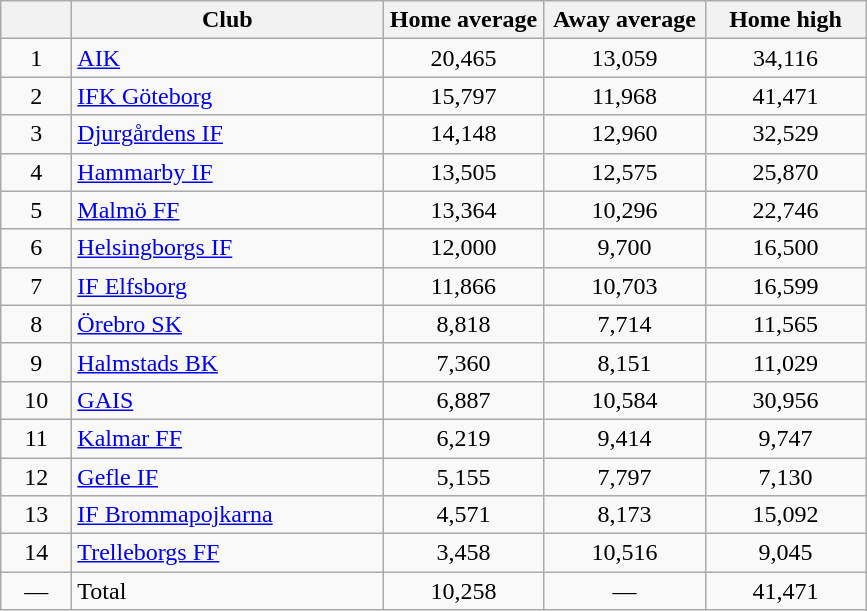<table class="wikitable" style="text-align: center;">
<tr>
<th style="width: 40px;"></th>
<th style="width: 200px;">Club</th>
<th style="width: 100px;">Home average</th>
<th style="width: 100px;">Away average</th>
<th style="width: 100px;">Home high</th>
</tr>
<tr>
<td>1</td>
<td style="text-align: left;"><a href='#'>AIK</a></td>
<td>20,465</td>
<td>13,059</td>
<td>34,116</td>
</tr>
<tr>
<td>2</td>
<td style="text-align: left;"><a href='#'>IFK Göteborg</a></td>
<td>15,797</td>
<td>11,968</td>
<td>41,471</td>
</tr>
<tr>
<td>3</td>
<td style="text-align: left;"><a href='#'>Djurgårdens IF</a></td>
<td>14,148</td>
<td>12,960</td>
<td>32,529</td>
</tr>
<tr>
<td>4</td>
<td style="text-align: left;"><a href='#'>Hammarby IF</a></td>
<td>13,505</td>
<td>12,575</td>
<td>25,870</td>
</tr>
<tr>
<td>5</td>
<td style="text-align: left;"><a href='#'>Malmö FF</a></td>
<td>13,364</td>
<td>10,296</td>
<td>22,746</td>
</tr>
<tr>
<td>6</td>
<td style="text-align: left;"><a href='#'>Helsingborgs IF</a></td>
<td>12,000</td>
<td>9,700</td>
<td>16,500</td>
</tr>
<tr>
<td>7</td>
<td style="text-align: left;"><a href='#'>IF Elfsborg</a></td>
<td>11,866</td>
<td>10,703</td>
<td>16,599</td>
</tr>
<tr>
<td>8</td>
<td style="text-align: left;"><a href='#'>Örebro SK</a></td>
<td>8,818</td>
<td>7,714</td>
<td>11,565</td>
</tr>
<tr>
<td>9</td>
<td style="text-align: left;"><a href='#'>Halmstads BK</a></td>
<td>7,360</td>
<td>8,151</td>
<td>11,029</td>
</tr>
<tr>
<td>10</td>
<td style="text-align: left;"><a href='#'>GAIS</a></td>
<td>6,887</td>
<td>10,584</td>
<td>30,956</td>
</tr>
<tr>
<td>11</td>
<td style="text-align: left;"><a href='#'>Kalmar FF</a></td>
<td>6,219</td>
<td>9,414</td>
<td>9,747</td>
</tr>
<tr>
<td>12</td>
<td style="text-align: left;"><a href='#'>Gefle IF</a></td>
<td>5,155</td>
<td>7,797</td>
<td>7,130</td>
</tr>
<tr>
<td>13</td>
<td style="text-align: left;"><a href='#'>IF Brommapojkarna</a></td>
<td>4,571</td>
<td>8,173</td>
<td>15,092</td>
</tr>
<tr>
<td>14</td>
<td style="text-align: left;"><a href='#'>Trelleborgs FF</a></td>
<td>3,458</td>
<td>10,516</td>
<td>9,045</td>
</tr>
<tr>
<td>—</td>
<td style="text-align: left;">Total</td>
<td>10,258</td>
<td>—</td>
<td>41,471</td>
</tr>
</table>
